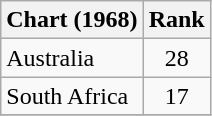<table class="wikitable">
<tr>
<th>Chart (1968)</th>
<th style="text-align:center;">Rank</th>
</tr>
<tr>
<td>Australia</td>
<td style="text-align:center;">28</td>
</tr>
<tr>
<td>South Africa</td>
<td style="text-align:center;">17</td>
</tr>
<tr>
</tr>
</table>
